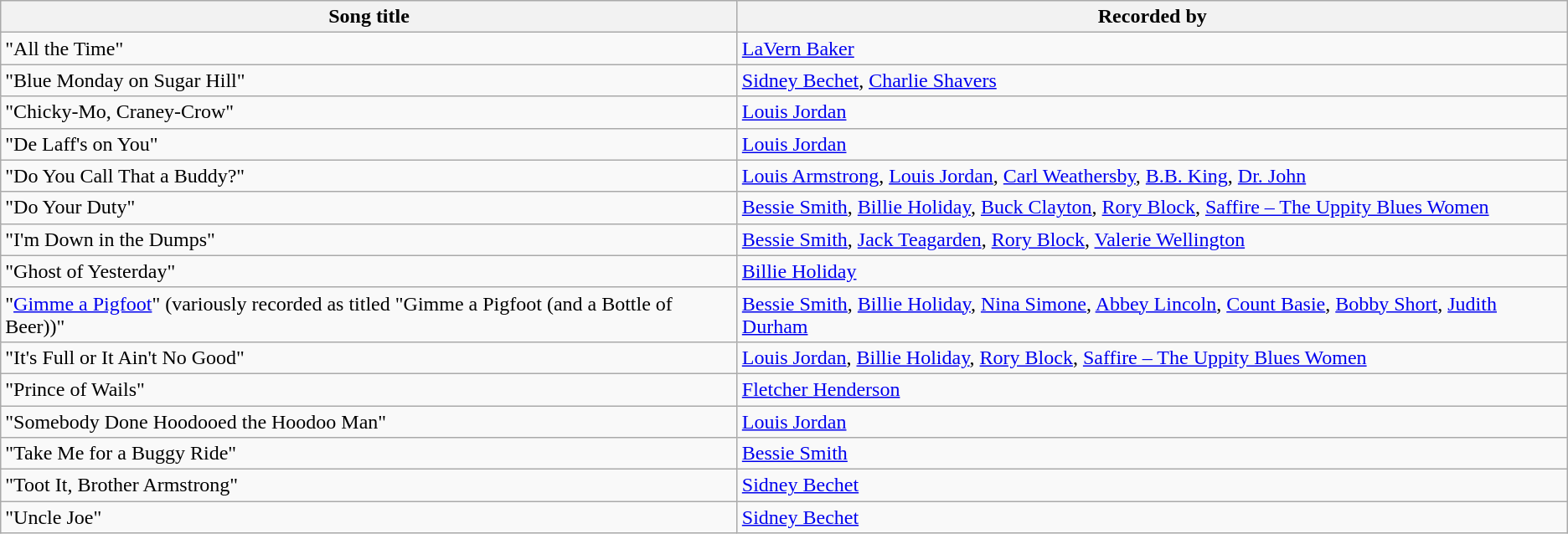<table class="wikitable sortable">
<tr>
<th>Song title</th>
<th>Recorded by</th>
</tr>
<tr>
<td>"All the Time"</td>
<td><a href='#'>LaVern Baker</a></td>
</tr>
<tr>
<td>"Blue Monday on Sugar Hill"</td>
<td><a href='#'>Sidney Bechet</a>, <a href='#'>Charlie Shavers</a></td>
</tr>
<tr>
<td>"Chicky-Mo, Craney-Crow"</td>
<td><a href='#'>Louis Jordan</a></td>
</tr>
<tr>
<td>"De Laff's on You"</td>
<td><a href='#'>Louis Jordan</a></td>
</tr>
<tr>
<td>"Do You Call That a Buddy?"</td>
<td><a href='#'>Louis Armstrong</a>, <a href='#'>Louis Jordan</a>, <a href='#'>Carl Weathersby</a>, <a href='#'>B.B. King</a>, <a href='#'>Dr. John</a></td>
</tr>
<tr>
<td>"Do Your Duty"</td>
<td><a href='#'>Bessie Smith</a>, <a href='#'>Billie Holiday</a>, <a href='#'>Buck Clayton</a>, <a href='#'>Rory Block</a>, <a href='#'>Saffire – The Uppity Blues Women</a></td>
</tr>
<tr>
<td>"I'm Down in the Dumps"</td>
<td><a href='#'>Bessie Smith</a>, <a href='#'>Jack Teagarden</a>, <a href='#'>Rory Block</a>, <a href='#'>Valerie Wellington</a></td>
</tr>
<tr>
<td>"Ghost of Yesterday"</td>
<td><a href='#'>Billie Holiday</a></td>
</tr>
<tr>
<td>"<a href='#'>Gimme a Pigfoot</a>" (variously recorded as titled "Gimme a Pigfoot (and a Bottle of Beer))"</td>
<td><a href='#'>Bessie Smith</a>, <a href='#'>Billie Holiday</a>, <a href='#'>Nina Simone</a>, <a href='#'>Abbey Lincoln</a>, <a href='#'>Count Basie</a>, <a href='#'>Bobby Short</a>, <a href='#'>Judith Durham</a></td>
</tr>
<tr>
<td>"It's Full or It Ain't No Good"</td>
<td><a href='#'>Louis Jordan</a>, <a href='#'>Billie Holiday</a>, <a href='#'>Rory Block</a>, <a href='#'>Saffire – The Uppity Blues Women</a></td>
</tr>
<tr>
<td>"Prince of Wails"</td>
<td><a href='#'>Fletcher Henderson</a></td>
</tr>
<tr>
<td>"Somebody Done Hoodooed the Hoodoo Man"</td>
<td><a href='#'>Louis Jordan</a></td>
</tr>
<tr>
<td>"Take Me for a Buggy Ride"</td>
<td><a href='#'>Bessie Smith</a></td>
</tr>
<tr>
<td>"Toot It, Brother Armstrong"</td>
<td><a href='#'>Sidney Bechet</a></td>
</tr>
<tr>
<td>"Uncle Joe"</td>
<td><a href='#'>Sidney Bechet</a></td>
</tr>
</table>
